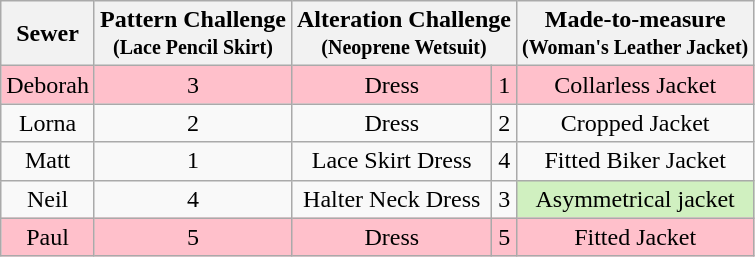<table class="wikitable" style="text-align:center;">
<tr>
<th>Sewer</th>
<th>Pattern Challenge<br><small>(Lace Pencil Skirt)</small></th>
<th Colspan=2>Alteration Challenge<br><small>(Neoprene Wetsuit)</small></th>
<th>Made-to-measure<br><small>(Woman's Leather Jacket)</small></th>
</tr>
<tr style="background:Pink">
<td>Deborah</td>
<td>3</td>
<td>Dress</td>
<td>1</td>
<td>Collarless Jacket</td>
</tr>
<tr>
<td>Lorna</td>
<td>2</td>
<td>Dress</td>
<td>2</td>
<td>Cropped Jacket</td>
</tr>
<tr>
<td>Matt</td>
<td>1</td>
<td>Lace Skirt Dress</td>
<td>4</td>
<td>Fitted Biker Jacket</td>
</tr>
<tr>
<td>Neil</td>
<td>4</td>
<td>Halter Neck Dress</td>
<td>3</td>
<td style="background:#d0f0c0">Asymmetrical jacket</td>
</tr>
<tr style="background:Pink">
<td>Paul</td>
<td>5</td>
<td>Dress</td>
<td>5</td>
<td>Fitted Jacket</td>
</tr>
</table>
